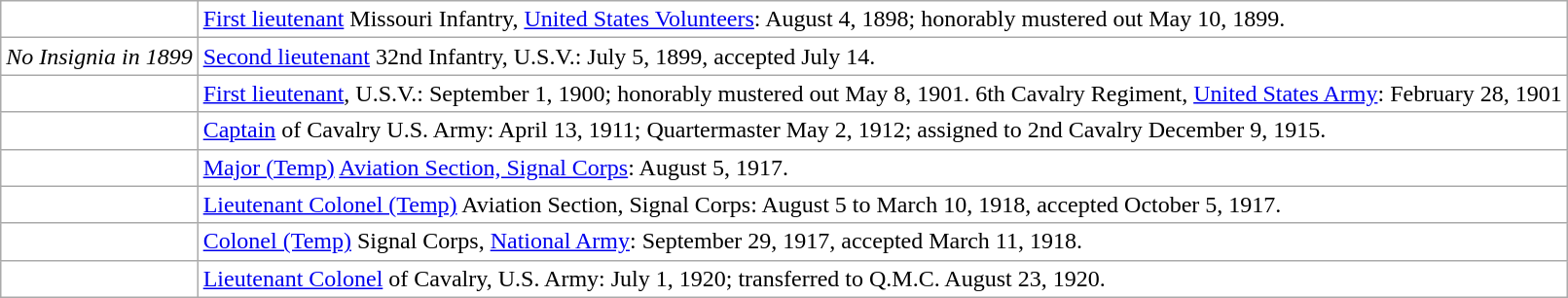<table class="wikitable" style="background:white">
<tr>
<td></td>
<td><a href='#'>First lieutenant</a> Missouri Infantry, <a href='#'>United States Volunteers</a>: August 4, 1898; honorably mustered out May 10, 1899.</td>
</tr>
<tr>
<td><em>No Insignia in 1899</em></td>
<td><a href='#'>Second lieutenant</a> 32nd Infantry, U.S.V.: July 5, 1899, accepted July 14.</td>
</tr>
<tr>
<td></td>
<td><a href='#'>First lieutenant</a>, U.S.V.: September 1, 1900; honorably mustered out May 8, 1901.  6th Cavalry Regiment, <a href='#'>United States Army</a>: February 28, 1901</td>
</tr>
<tr>
<td></td>
<td><a href='#'>Captain</a> of Cavalry U.S. Army: April 13, 1911; Quartermaster May 2, 1912; assigned to 2nd Cavalry December 9, 1915.</td>
</tr>
<tr>
<td></td>
<td><a href='#'>Major (Temp)</a> <a href='#'>Aviation Section, Signal Corps</a>: August 5, 1917.</td>
</tr>
<tr>
<td></td>
<td><a href='#'>Lieutenant Colonel (Temp)</a> Aviation Section, Signal Corps: August 5 to March 10, 1918, accepted October 5, 1917.</td>
</tr>
<tr>
<td></td>
<td><a href='#'>Colonel (Temp)</a> Signal Corps, <a href='#'>National Army</a>: September 29, 1917, accepted March 11, 1918.</td>
</tr>
<tr>
<td></td>
<td><a href='#'>Lieutenant Colonel</a> of Cavalry, U.S. Army: July 1, 1920; transferred to Q.M.C. August 23, 1920.</td>
</tr>
</table>
